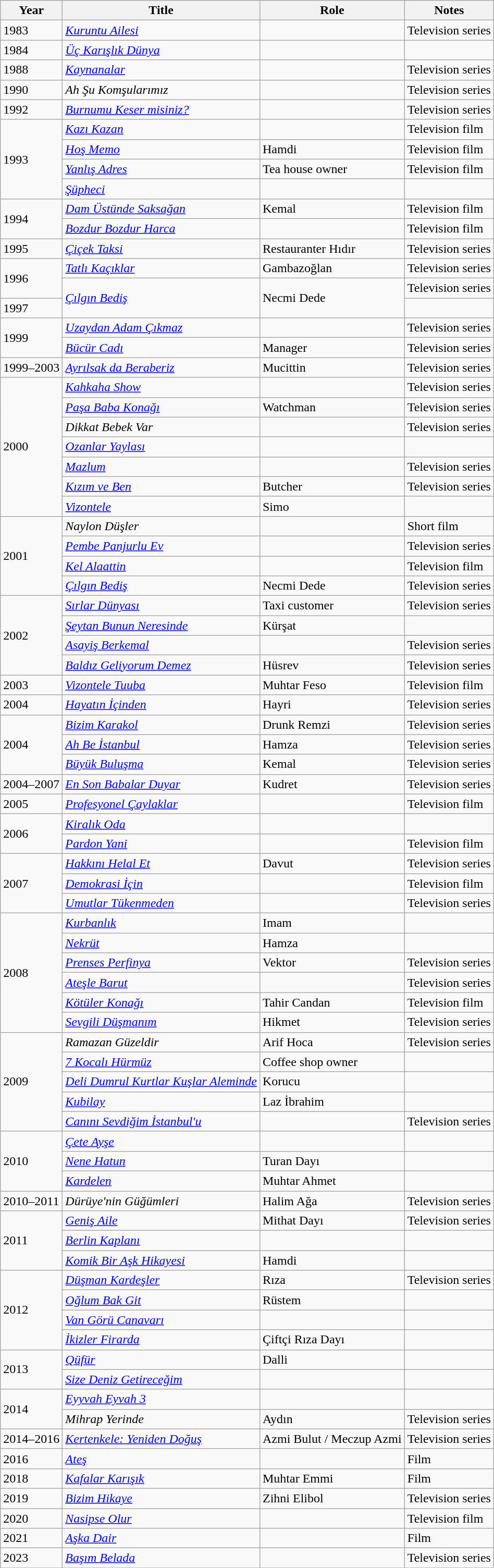<table class="wikitable">
<tr>
<th>Year</th>
<th>Title</th>
<th>Role</th>
<th>Notes</th>
</tr>
<tr>
<td>1983</td>
<td><em><a href='#'>Kuruntu Ailesi</a></em></td>
<td></td>
<td>Television series</td>
</tr>
<tr>
<td>1984</td>
<td><em><a href='#'>Üç Karışlık Dünya</a></em></td>
<td></td>
<td></td>
</tr>
<tr>
<td>1988</td>
<td><em><a href='#'>Kaynanalar</a></em></td>
<td></td>
<td>Television series</td>
</tr>
<tr>
<td>1990</td>
<td><em>Ah Şu Komşularımız</em></td>
<td></td>
<td>Television series</td>
</tr>
<tr>
<td>1992</td>
<td><em><a href='#'>Burnumu Keser misiniz?</a></em></td>
<td></td>
<td>Television series</td>
</tr>
<tr>
<td rowspan="4">1993</td>
<td><em><a href='#'>Kazı Kazan</a></em></td>
<td></td>
<td>Television film</td>
</tr>
<tr>
<td><em><a href='#'>Hoş Memo</a></em></td>
<td>Hamdi</td>
<td>Television film</td>
</tr>
<tr>
<td><em><a href='#'>Yanlış Adres</a></em></td>
<td>Tea house owner</td>
<td>Television film</td>
</tr>
<tr>
<td><em><a href='#'>Şüpheci</a></em></td>
<td></td>
<td></td>
</tr>
<tr>
<td rowspan="2">1994</td>
<td><em><a href='#'>Dam Üstünde Saksağan</a></em></td>
<td>Kemal</td>
<td>Television film</td>
</tr>
<tr>
<td><em><a href='#'>Bozdur Bozdur Harca</a></em></td>
<td></td>
<td>Television film</td>
</tr>
<tr>
<td>1995</td>
<td><em><a href='#'>Çiçek Taksi</a></em></td>
<td>Restauranter Hıdır</td>
<td>Television series</td>
</tr>
<tr>
<td rowspan="2">1996</td>
<td><em><a href='#'>Tatlı Kaçıklar</a></em></td>
<td>Gambazoğlan</td>
<td>Television series</td>
</tr>
<tr>
<td rowspan="2"><em><a href='#'>Çılgın Bediş</a></em></td>
<td rowspan="2">Necmi Dede</td>
<td>Television series</td>
</tr>
<tr>
<td>1997</td>
<td></td>
</tr>
<tr>
<td rowspan="2">1999</td>
<td><em><a href='#'>Uzaydan Adam Çıkmaz</a></em></td>
<td></td>
<td>Television series</td>
</tr>
<tr>
<td><em><a href='#'>Bücür Cadı</a></em></td>
<td>Manager</td>
<td>Television series</td>
</tr>
<tr>
<td>1999–2003</td>
<td><em><a href='#'>Ayrılsak da Beraberiz</a></em></td>
<td>Mucittin</td>
<td>Television series</td>
</tr>
<tr>
<td rowspan="7">2000</td>
<td><em><a href='#'>Kahkaha Show</a></em></td>
<td></td>
<td>Television series</td>
</tr>
<tr>
<td><em><a href='#'>Paşa Baba Konağı</a></em></td>
<td>Watchman</td>
<td>Television series</td>
</tr>
<tr>
<td><em>Dikkat Bebek Var</em></td>
<td></td>
<td>Television series</td>
</tr>
<tr>
<td><em><a href='#'>Ozanlar Yaylası</a></em></td>
<td></td>
<td></td>
</tr>
<tr>
<td><em><a href='#'>Mazlum</a></em></td>
<td></td>
<td>Television series</td>
</tr>
<tr>
<td><em><a href='#'>Kızım ve Ben</a></em></td>
<td>Butcher</td>
<td>Television series</td>
</tr>
<tr>
<td><em><a href='#'>Vizontele</a></em></td>
<td>Simo</td>
<td></td>
</tr>
<tr>
<td rowspan="4">2001</td>
<td><em>Naylon Düşler</em></td>
<td></td>
<td>Short film</td>
</tr>
<tr>
<td><em><a href='#'>Pembe Panjurlu Ev</a></em></td>
<td></td>
<td>Television series</td>
</tr>
<tr>
<td><em><a href='#'>Kel Alaattin</a></em></td>
<td></td>
<td>Television film</td>
</tr>
<tr>
<td><em><a href='#'>Çılgın Bediş</a></em></td>
<td>Necmi Dede</td>
<td>Television series</td>
</tr>
<tr>
<td rowspan="4">2002</td>
<td><em><a href='#'>Sırlar Dünyası</a></em></td>
<td>Taxi customer</td>
<td>Television series</td>
</tr>
<tr>
<td><em><a href='#'>Şeytan Bunun Neresinde</a></em></td>
<td>Kürşat</td>
<td></td>
</tr>
<tr>
<td><em><a href='#'>Asayiş Berkemal</a></em></td>
<td></td>
<td>Television series</td>
</tr>
<tr>
<td><em><a href='#'>Baldız Geliyorum Demez</a></em></td>
<td>Hüsrev</td>
<td>Television series</td>
</tr>
<tr>
<td>2003</td>
<td><em><a href='#'>Vizontele Tuuba</a></em></td>
<td>Muhtar Feso</td>
<td>Television film</td>
</tr>
<tr>
<td>2004</td>
<td><em><a href='#'>Hayatın İçinden</a></em></td>
<td>Hayri</td>
<td>Television series</td>
</tr>
<tr>
<td rowspan="3">2004</td>
<td><em><a href='#'>Bizim Karakol</a></em></td>
<td>Drunk Remzi</td>
<td>Television series</td>
</tr>
<tr>
<td><em><a href='#'>Ah Be İstanbul</a></em></td>
<td>Hamza</td>
<td>Television series</td>
</tr>
<tr>
<td><em><a href='#'>Büyük Buluşma</a></em></td>
<td>Kemal</td>
<td>Television series</td>
</tr>
<tr>
<td>2004–2007</td>
<td><em><a href='#'>En Son Babalar Duyar</a></em></td>
<td>Kudret</td>
<td>Television series</td>
</tr>
<tr>
<td>2005</td>
<td><em><a href='#'>Profesyonel Çaylaklar</a></em></td>
<td></td>
<td>Television film</td>
</tr>
<tr>
<td rowspan="2">2006</td>
<td><em><a href='#'>Kiralık Oda</a></em></td>
<td></td>
<td></td>
</tr>
<tr>
<td><em><a href='#'>Pardon Yani</a></em></td>
<td></td>
<td>Television film</td>
</tr>
<tr>
<td rowspan="3">2007</td>
<td><em><a href='#'>Hakkını Helal Et</a></em></td>
<td>Davut</td>
<td>Television series</td>
</tr>
<tr>
<td><em><a href='#'>Demokrasi İçin</a></em></td>
<td></td>
<td>Television film</td>
</tr>
<tr>
<td><em><a href='#'>Umutlar Tükenmeden</a></em></td>
<td></td>
<td>Television series</td>
</tr>
<tr>
<td rowspan="6">2008</td>
<td><em><a href='#'>Kurbanlık</a></em></td>
<td>Imam</td>
<td></td>
</tr>
<tr>
<td><em><a href='#'>Nekrüt</a></em></td>
<td>Hamza</td>
<td></td>
</tr>
<tr>
<td><em><a href='#'>Prenses Perfinya</a></em></td>
<td>Vektor</td>
<td>Television series</td>
</tr>
<tr>
<td><em><a href='#'>Ateşle Barut</a></em></td>
<td></td>
<td>Television series</td>
</tr>
<tr>
<td><em><a href='#'>Kötüler Konağı</a></em></td>
<td>Tahir Candan</td>
<td>Television film</td>
</tr>
<tr>
<td><em><a href='#'>Sevgili Düşmanım</a></em></td>
<td>Hikmet</td>
<td>Television series</td>
</tr>
<tr>
<td rowspan="5">2009</td>
<td><em>Ramazan Güzeldir</em></td>
<td>Arif Hoca</td>
<td>Television series</td>
</tr>
<tr>
<td><em><a href='#'>7 Kocalı Hürmüz</a></em></td>
<td>Coffee shop owner</td>
<td></td>
</tr>
<tr>
<td><em><a href='#'>Deli Dumrul Kurtlar Kuşlar Aleminde</a></em></td>
<td>Korucu</td>
<td></td>
</tr>
<tr>
<td><em><a href='#'>Kubilay</a></em></td>
<td>Laz İbrahim</td>
<td></td>
</tr>
<tr>
<td><em><a href='#'>Canını Sevdiğim İstanbul'u</a></em></td>
<td></td>
<td>Television series</td>
</tr>
<tr>
<td rowspan="3">2010</td>
<td><em><a href='#'>Çete Ayşe</a></em></td>
<td></td>
<td></td>
</tr>
<tr>
<td><em><a href='#'>Nene Hatun</a></em></td>
<td>Turan Dayı</td>
<td></td>
</tr>
<tr>
<td><em><a href='#'>Kardelen</a></em></td>
<td>Muhtar Ahmet</td>
<td></td>
</tr>
<tr>
<td>2010–2011</td>
<td><em>Dürüye'nin Güğümleri</em></td>
<td>Halim Ağa</td>
<td>Television series</td>
</tr>
<tr>
<td rowspan="3">2011</td>
<td><em><a href='#'>Geniş Aile</a></em></td>
<td>Mithat Dayı</td>
<td>Television series</td>
</tr>
<tr>
<td><em><a href='#'>Berlin Kaplanı</a></em></td>
<td></td>
<td></td>
</tr>
<tr>
<td><em><a href='#'>Komik Bir Aşk Hikayesi</a></em></td>
<td>Hamdi</td>
<td></td>
</tr>
<tr>
<td rowspan="4">2012</td>
<td><em><a href='#'>Düşman Kardeşler</a></em></td>
<td>Rıza</td>
<td>Television series</td>
</tr>
<tr>
<td><em><a href='#'>Oğlum Bak Git</a></em></td>
<td>Rüstem</td>
<td></td>
</tr>
<tr>
<td><em><a href='#'>Van Görü Canavarı</a></em></td>
<td></td>
<td></td>
</tr>
<tr>
<td><em><a href='#'>İkizler Firarda</a></em></td>
<td>Çiftçi Rıza Dayı</td>
<td></td>
</tr>
<tr>
<td rowspan="2">2013</td>
<td><em><a href='#'>Qüfür</a></em></td>
<td>Dalli</td>
<td></td>
</tr>
<tr>
<td><em><a href='#'>Size Deniz Getireceğim</a></em></td>
<td></td>
<td></td>
</tr>
<tr>
<td rowspan="2">2014</td>
<td><em><a href='#'>Eyyvah Eyvah 3</a></em></td>
<td></td>
<td></td>
</tr>
<tr>
<td><em>Mihrap Yerinde</em></td>
<td>Aydın</td>
<td>Television series</td>
</tr>
<tr>
<td>2014–2016</td>
<td><em><a href='#'>Kertenkele: Yeniden Doğuş</a></em></td>
<td>Azmi Bulut / Meczup Azmi</td>
<td>Television series</td>
</tr>
<tr>
<td>2016</td>
<td><em><a href='#'>Ateş</a></em></td>
<td></td>
<td>Film</td>
</tr>
<tr>
<td>2018</td>
<td><em><a href='#'>Kafalar Karışık</a></em></td>
<td>Muhtar Emmi</td>
<td>Film</td>
</tr>
<tr>
<td>2019</td>
<td><em><a href='#'>Bizim Hikaye</a></em></td>
<td>Zihni Elibol</td>
<td>Television series</td>
</tr>
<tr>
<td>2020</td>
<td><em><a href='#'>Nasipse Olur</a></em></td>
<td></td>
<td>Television film</td>
</tr>
<tr>
<td>2021</td>
<td><em><a href='#'>Aşka Dair</a></em></td>
<td></td>
<td>Film</td>
</tr>
<tr>
<td>2023</td>
<td><em><a href='#'>Başım Belada</a></em></td>
<td></td>
<td>Television series</td>
</tr>
<tr>
</tr>
</table>
